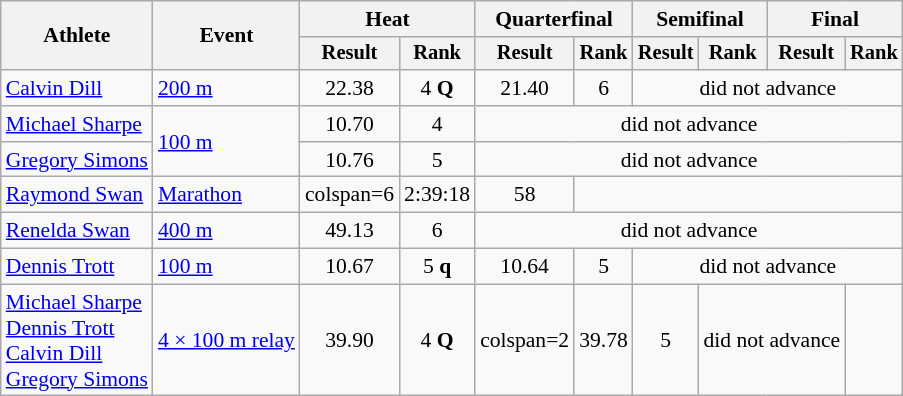<table class="wikitable" style="font-size:90%">
<tr>
<th rowspan="2">Athlete</th>
<th rowspan="2">Event</th>
<th colspan="2">Heat</th>
<th colspan="2">Quarterfinal</th>
<th colspan="2">Semifinal</th>
<th colspan="2">Final</th>
</tr>
<tr style="font-size:95%">
<th>Result</th>
<th>Rank</th>
<th>Result</th>
<th>Rank</th>
<th>Result</th>
<th>Rank</th>
<th>Result</th>
<th>Rank</th>
</tr>
<tr align=center>
<td align=left><a href='#'>Calvin Dill</a></td>
<td align=left><a href='#'>200 m</a></td>
<td>22.38</td>
<td>4 <strong>Q</strong></td>
<td>21.40</td>
<td>6</td>
<td colspan=4>did not advance</td>
</tr>
<tr align=center>
<td align=left><a href='#'>Michael Sharpe</a></td>
<td align=left rowspan=2><a href='#'>100 m</a></td>
<td>10.70</td>
<td>4</td>
<td colspan=6>did not advance</td>
</tr>
<tr align=center>
<td align=left><a href='#'>Gregory Simons</a></td>
<td>10.76</td>
<td>5</td>
<td colspan=6>did not advance</td>
</tr>
<tr align=center>
<td align=left><a href='#'>Raymond Swan</a></td>
<td align=left><a href='#'>Marathon</a></td>
<td>colspan=6 </td>
<td>2:39:18</td>
<td>58</td>
</tr>
<tr align=center>
<td align=left><a href='#'>Renelda Swan</a></td>
<td align=left><a href='#'>400 m</a></td>
<td>49.13</td>
<td>6</td>
<td colspan=6>did not advance</td>
</tr>
<tr align=center>
<td align=left><a href='#'>Dennis Trott</a></td>
<td align=left><a href='#'>100 m</a></td>
<td>10.67</td>
<td>5 <strong>q</strong></td>
<td>10.64</td>
<td>5</td>
<td colspan=6>did not advance</td>
</tr>
<tr align=center>
<td align=left><a href='#'>Michael Sharpe</a><br><a href='#'>Dennis Trott</a><br><a href='#'>Calvin Dill</a><br><a href='#'>Gregory Simons</a></td>
<td align=left><a href='#'>4 × 100 m relay</a></td>
<td>39.90</td>
<td>4 <strong>Q</strong></td>
<td>colspan=2 </td>
<td>39.78</td>
<td>5</td>
<td colspan=2>did not advance</td>
</tr>
</table>
